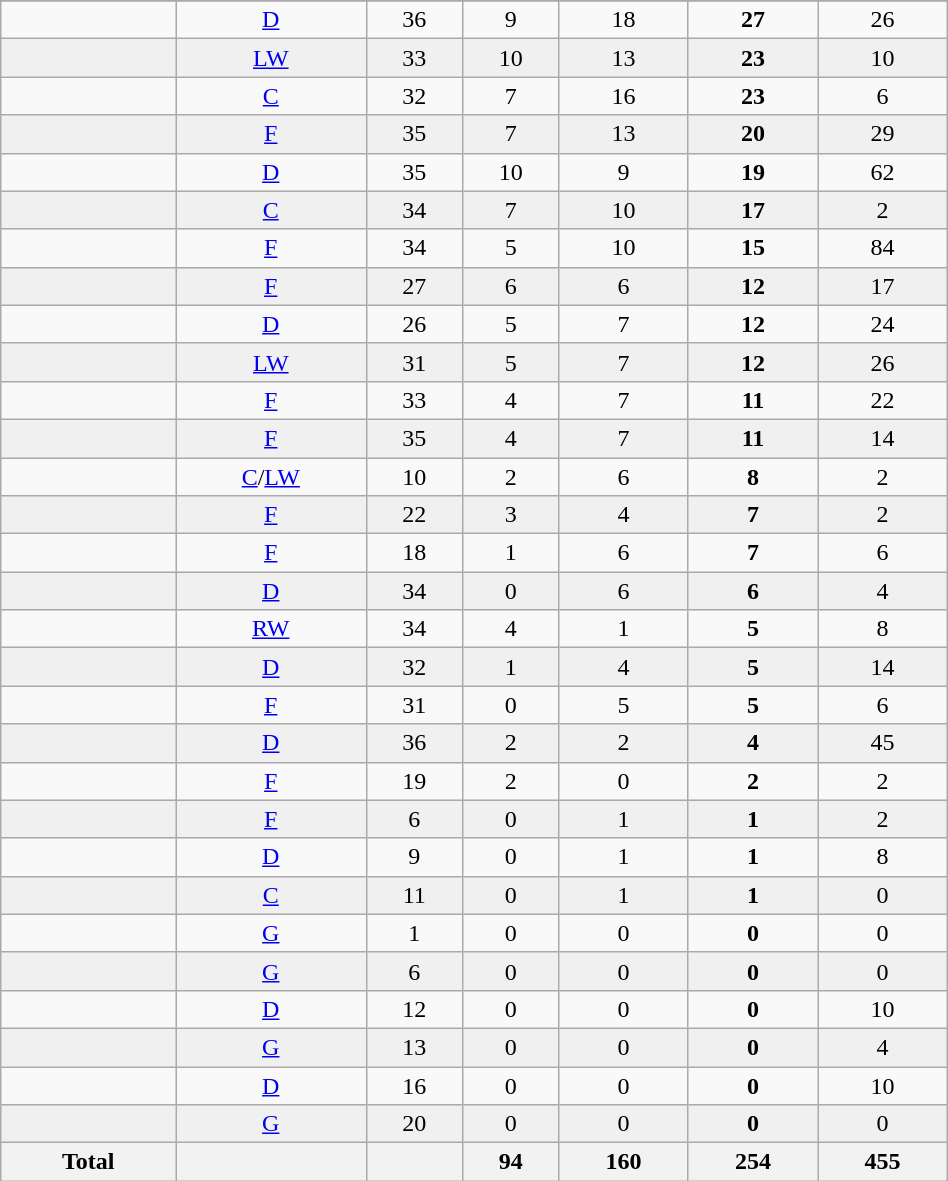<table class="wikitable sortable" width ="50%">
<tr align="center">
</tr>
<tr align="center" bgcolor="">
<td></td>
<td><a href='#'>D</a></td>
<td>36</td>
<td>9</td>
<td>18</td>
<td><strong>27</strong></td>
<td>26</td>
</tr>
<tr align="center" bgcolor="f0f0f0">
<td></td>
<td><a href='#'>LW</a></td>
<td>33</td>
<td>10</td>
<td>13</td>
<td><strong>23</strong></td>
<td>10</td>
</tr>
<tr align="center" bgcolor="">
<td></td>
<td><a href='#'>C</a></td>
<td>32</td>
<td>7</td>
<td>16</td>
<td><strong>23</strong></td>
<td>6</td>
</tr>
<tr align="center" bgcolor="f0f0f0">
<td></td>
<td><a href='#'>F</a></td>
<td>35</td>
<td>7</td>
<td>13</td>
<td><strong>20</strong></td>
<td>29</td>
</tr>
<tr align="center" bgcolor="">
<td></td>
<td><a href='#'>D</a></td>
<td>35</td>
<td>10</td>
<td>9</td>
<td><strong>19</strong></td>
<td>62</td>
</tr>
<tr align="center" bgcolor="f0f0f0">
<td></td>
<td><a href='#'>C</a></td>
<td>34</td>
<td>7</td>
<td>10</td>
<td><strong>17</strong></td>
<td>2</td>
</tr>
<tr align="center" bgcolor="">
<td></td>
<td><a href='#'>F</a></td>
<td>34</td>
<td>5</td>
<td>10</td>
<td><strong>15</strong></td>
<td>84</td>
</tr>
<tr align="center" bgcolor="f0f0f0">
<td></td>
<td><a href='#'>F</a></td>
<td>27</td>
<td>6</td>
<td>6</td>
<td><strong>12</strong></td>
<td>17</td>
</tr>
<tr align="center" bgcolor="">
<td></td>
<td><a href='#'>D</a></td>
<td>26</td>
<td>5</td>
<td>7</td>
<td><strong>12</strong></td>
<td>24</td>
</tr>
<tr align="center" bgcolor="f0f0f0">
<td></td>
<td><a href='#'>LW</a></td>
<td>31</td>
<td>5</td>
<td>7</td>
<td><strong>12</strong></td>
<td>26</td>
</tr>
<tr align="center" bgcolor="">
<td></td>
<td><a href='#'>F</a></td>
<td>33</td>
<td>4</td>
<td>7</td>
<td><strong>11</strong></td>
<td>22</td>
</tr>
<tr align="center" bgcolor="f0f0f0">
<td></td>
<td><a href='#'>F</a></td>
<td>35</td>
<td>4</td>
<td>7</td>
<td><strong>11</strong></td>
<td>14</td>
</tr>
<tr align="center" bgcolor="">
<td></td>
<td><a href='#'>C</a>/<a href='#'>LW</a></td>
<td>10</td>
<td>2</td>
<td>6</td>
<td><strong>8</strong></td>
<td>2</td>
</tr>
<tr align="center" bgcolor="f0f0f0">
<td></td>
<td><a href='#'>F</a></td>
<td>22</td>
<td>3</td>
<td>4</td>
<td><strong>7</strong></td>
<td>2</td>
</tr>
<tr align="center" bgcolor="">
<td></td>
<td><a href='#'>F</a></td>
<td>18</td>
<td>1</td>
<td>6</td>
<td><strong>7</strong></td>
<td>6</td>
</tr>
<tr align="center" bgcolor="f0f0f0">
<td></td>
<td><a href='#'>D</a></td>
<td>34</td>
<td>0</td>
<td>6</td>
<td><strong>6</strong></td>
<td>4</td>
</tr>
<tr align="center" bgcolor="">
<td></td>
<td><a href='#'>RW</a></td>
<td>34</td>
<td>4</td>
<td>1</td>
<td><strong>5</strong></td>
<td>8</td>
</tr>
<tr align="center" bgcolor="f0f0f0">
<td></td>
<td><a href='#'>D</a></td>
<td>32</td>
<td>1</td>
<td>4</td>
<td><strong>5</strong></td>
<td>14</td>
</tr>
<tr align="center" bgcolor="">
<td></td>
<td><a href='#'>F</a></td>
<td>31</td>
<td>0</td>
<td>5</td>
<td><strong>5</strong></td>
<td>6</td>
</tr>
<tr align="center" bgcolor="f0f0f0">
<td></td>
<td><a href='#'>D</a></td>
<td>36</td>
<td>2</td>
<td>2</td>
<td><strong>4</strong></td>
<td>45</td>
</tr>
<tr align="center" bgcolor="">
<td></td>
<td><a href='#'>F</a></td>
<td>19</td>
<td>2</td>
<td>0</td>
<td><strong>2</strong></td>
<td>2</td>
</tr>
<tr align="center" bgcolor="f0f0f0">
<td></td>
<td><a href='#'>F</a></td>
<td>6</td>
<td>0</td>
<td>1</td>
<td><strong>1</strong></td>
<td>2</td>
</tr>
<tr align="center" bgcolor="">
<td></td>
<td><a href='#'>D</a></td>
<td>9</td>
<td>0</td>
<td>1</td>
<td><strong>1</strong></td>
<td>8</td>
</tr>
<tr align="center" bgcolor="f0f0f0">
<td></td>
<td><a href='#'>C</a></td>
<td>11</td>
<td>0</td>
<td>1</td>
<td><strong>1</strong></td>
<td>0</td>
</tr>
<tr align="center" bgcolor="">
<td></td>
<td><a href='#'>G</a></td>
<td>1</td>
<td>0</td>
<td>0</td>
<td><strong>0</strong></td>
<td>0</td>
</tr>
<tr align="center" bgcolor="f0f0f0">
<td></td>
<td><a href='#'>G</a></td>
<td>6</td>
<td>0</td>
<td>0</td>
<td><strong>0</strong></td>
<td>0</td>
</tr>
<tr align="center" bgcolor="">
<td></td>
<td><a href='#'>D</a></td>
<td>12</td>
<td>0</td>
<td>0</td>
<td><strong>0</strong></td>
<td>10</td>
</tr>
<tr align="center" bgcolor="f0f0f0">
<td></td>
<td><a href='#'>G</a></td>
<td>13</td>
<td>0</td>
<td>0</td>
<td><strong>0</strong></td>
<td>4</td>
</tr>
<tr align="center" bgcolor="">
<td></td>
<td><a href='#'>D</a></td>
<td>16</td>
<td>0</td>
<td>0</td>
<td><strong>0</strong></td>
<td>10</td>
</tr>
<tr align="center" bgcolor="f0f0f0">
<td></td>
<td><a href='#'>G</a></td>
<td>20</td>
<td>0</td>
<td>0</td>
<td><strong>0</strong></td>
<td>0</td>
</tr>
<tr>
<th>Total</th>
<th></th>
<th></th>
<th>94</th>
<th>160</th>
<th>254</th>
<th>455</th>
</tr>
</table>
